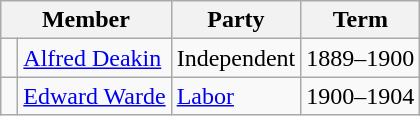<table class="wikitable">
<tr>
<th colspan="2">Member</th>
<th>Party</th>
<th>Term</th>
</tr>
<tr>
<td> </td>
<td><a href='#'>Alfred Deakin</a></td>
<td>Independent</td>
<td>1889–1900</td>
</tr>
<tr>
<td> </td>
<td><a href='#'>Edward Warde</a></td>
<td><a href='#'>Labor</a></td>
<td>1900–1904</td>
</tr>
</table>
